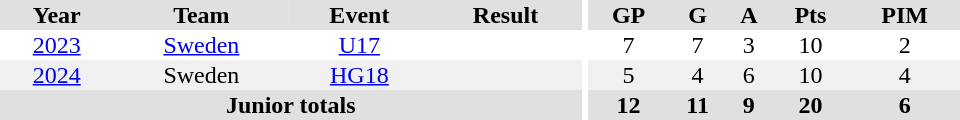<table border="0" cellpadding="1" cellspacing="0" ID="Table3" style="text-align:center; width:40em;">
<tr bgcolor="#e0e0e0">
<th>Year</th>
<th>Team</th>
<th>Event</th>
<th>Result</th>
<th rowspan="98" bgcolor="#ffffff"></th>
<th>GP</th>
<th>G</th>
<th>A</th>
<th>Pts</th>
<th>PIM</th>
</tr>
<tr>
<td><a href='#'>2023</a></td>
<td><a href='#'>Sweden</a></td>
<td><a href='#'>U17</a></td>
<td></td>
<td>7</td>
<td>7</td>
<td>3</td>
<td>10</td>
<td>2</td>
</tr>
<tr bgcolor="#f0f0f0">
<td><a href='#'>2024</a></td>
<td>Sweden</td>
<td><a href='#'>HG18</a></td>
<td></td>
<td>5</td>
<td>4</td>
<td>6</td>
<td>10</td>
<td>4</td>
</tr>
<tr bgcolor="#e0e0e0">
<th colspan="4">Junior totals</th>
<th>12</th>
<th>11</th>
<th>9</th>
<th>20</th>
<th>6</th>
</tr>
</table>
